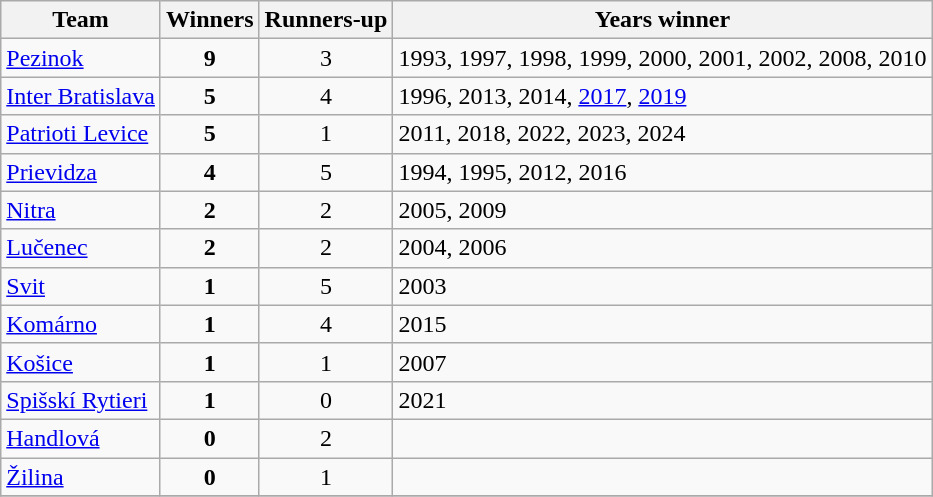<table class="wikitable" style="text-align:center">
<tr>
<th>Team</th>
<th>Winners</th>
<th>Runners-up</th>
<th>Years winner</th>
</tr>
<tr>
<td align=left><a href='#'>Pezinok</a></td>
<td><strong>9</strong></td>
<td>3</td>
<td align=left>1993, 1997, 1998, 1999, 2000, 2001, 2002, 2008, 2010</td>
</tr>
<tr>
<td align=left><a href='#'>Inter Bratislava</a></td>
<td><strong>5</strong></td>
<td>4</td>
<td align=left>1996, 2013, 2014, <a href='#'>2017</a>, <a href='#'>2019</a></td>
</tr>
<tr>
<td align=left><a href='#'>Patrioti Levice</a></td>
<td><strong>5</strong></td>
<td>1</td>
<td align="left">2011, 2018, 2022, 2023, 2024</td>
</tr>
<tr>
<td align=left><a href='#'>Prievidza</a></td>
<td><strong>4</strong></td>
<td>5</td>
<td align="left">1994, 1995, 2012, 2016</td>
</tr>
<tr>
<td align=left><a href='#'>Nitra</a></td>
<td><strong>2</strong></td>
<td>2</td>
<td align=left>2005, 2009</td>
</tr>
<tr>
<td align=left><a href='#'>Lučenec</a></td>
<td><strong>2</strong></td>
<td>2</td>
<td align=left>2004, 2006</td>
</tr>
<tr>
<td align=left><a href='#'>Svit</a></td>
<td><strong>1</strong></td>
<td>5</td>
<td align=left>2003</td>
</tr>
<tr>
<td align=left><a href='#'>Komárno</a></td>
<td><strong>1</strong></td>
<td>4</td>
<td align=left>2015</td>
</tr>
<tr>
<td align=left><a href='#'>Košice</a></td>
<td><strong>1</strong></td>
<td>1</td>
<td align=left>2007</td>
</tr>
<tr>
<td align=left><a href='#'>Spišskí Rytieri</a></td>
<td><strong>1</strong></td>
<td>0</td>
<td align=left>2021</td>
</tr>
<tr>
<td align=left><a href='#'>Handlová</a></td>
<td><strong>0</strong></td>
<td>2</td>
<td></td>
</tr>
<tr>
<td align=left><a href='#'>Žilina</a></td>
<td><strong>0</strong></td>
<td>1</td>
<td></td>
</tr>
<tr>
</tr>
</table>
